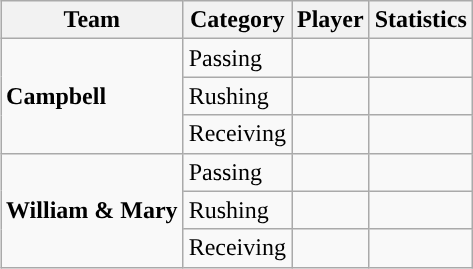<table class="wikitable" style="float: right;">
<tr>
<th>Team</th>
<th>Category</th>
<th>Player</th>
<th>Statistics</th>
</tr>
<tr>
<td rowspan=3><strong>Campbell</strong></td>
<td>Passing</td>
<td></td>
<td></td>
</tr>
<tr>
<td>Rushing</td>
<td></td>
<td></td>
</tr>
<tr>
<td>Receiving</td>
<td></td>
<td></td>
</tr>
<tr>
<td rowspan=3><strong>William & Mary</strong></td>
<td>Passing</td>
<td></td>
<td></td>
</tr>
<tr>
<td>Rushing</td>
<td></td>
<td></td>
</tr>
<tr>
<td>Receiving</td>
<td></td>
<td></td>
</tr>
</table>
